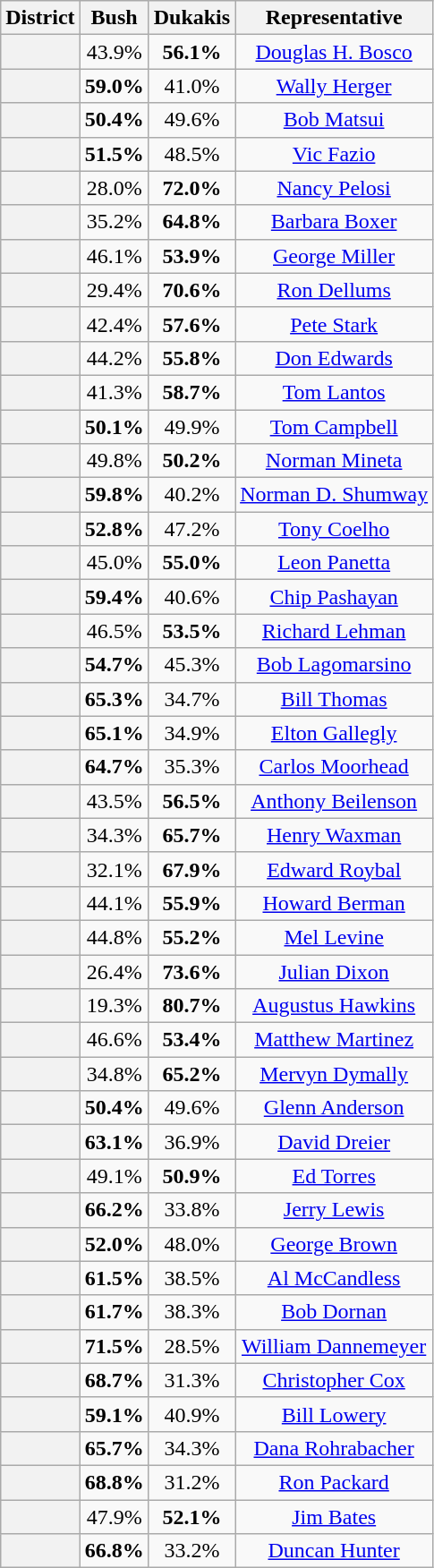<table class="wikitable sortable" style="text-align:center">
<tr>
<th>District</th>
<th>Bush</th>
<th>Dukakis</th>
<th>Representative</th>
</tr>
<tr>
<th></th>
<td>43.9%</td>
<td><strong>56.1%</strong></td>
<td><a href='#'>Douglas H. Bosco</a></td>
</tr>
<tr align=center>
<th></th>
<td><strong>59.0%</strong></td>
<td>41.0%</td>
<td><a href='#'>Wally Herger</a></td>
</tr>
<tr align=center>
<th></th>
<td><strong>50.4%</strong></td>
<td>49.6%</td>
<td><a href='#'>Bob Matsui</a></td>
</tr>
<tr align=center>
<th></th>
<td><strong>51.5%</strong></td>
<td>48.5%</td>
<td><a href='#'>Vic Fazio</a></td>
</tr>
<tr align=center>
<th></th>
<td>28.0%</td>
<td><strong>72.0%</strong></td>
<td><a href='#'>Nancy Pelosi</a></td>
</tr>
<tr align=center>
<th></th>
<td>35.2%</td>
<td><strong>64.8%</strong></td>
<td><a href='#'>Barbara Boxer</a></td>
</tr>
<tr align=center>
<th></th>
<td>46.1%</td>
<td><strong>53.9%</strong></td>
<td><a href='#'>George Miller</a></td>
</tr>
<tr align=center>
<th></th>
<td>29.4%</td>
<td><strong>70.6%</strong></td>
<td><a href='#'>Ron Dellums</a></td>
</tr>
<tr align=center>
<th></th>
<td>42.4%</td>
<td><strong>57.6%</strong></td>
<td><a href='#'>Pete Stark</a></td>
</tr>
<tr align=center>
<th></th>
<td>44.2%</td>
<td><strong>55.8%</strong></td>
<td><a href='#'>Don Edwards</a></td>
</tr>
<tr align=center>
<th></th>
<td>41.3%</td>
<td><strong>58.7%</strong></td>
<td><a href='#'>Tom Lantos</a></td>
</tr>
<tr align=center>
<th></th>
<td><strong>50.1%</strong></td>
<td>49.9%</td>
<td><a href='#'>Tom Campbell</a></td>
</tr>
<tr align=center>
<th></th>
<td>49.8%</td>
<td><strong>50.2%</strong></td>
<td><a href='#'>Norman Mineta</a></td>
</tr>
<tr align=center>
<th></th>
<td><strong>59.8%</strong></td>
<td>40.2%</td>
<td><a href='#'>Norman D. Shumway</a></td>
</tr>
<tr align=center>
<th></th>
<td><strong>52.8%</strong></td>
<td>47.2%</td>
<td><a href='#'>Tony Coelho</a></td>
</tr>
<tr align=center>
<th></th>
<td>45.0%</td>
<td><strong>55.0%</strong></td>
<td><a href='#'>Leon Panetta</a></td>
</tr>
<tr align=center>
<th></th>
<td><strong>59.4%</strong></td>
<td>40.6%</td>
<td><a href='#'>Chip Pashayan</a></td>
</tr>
<tr align=center>
<th></th>
<td>46.5%</td>
<td><strong>53.5%</strong></td>
<td><a href='#'>Richard Lehman</a></td>
</tr>
<tr align=center>
<th></th>
<td><strong>54.7%</strong></td>
<td>45.3%</td>
<td><a href='#'>Bob Lagomarsino</a></td>
</tr>
<tr align=center>
<th></th>
<td><strong>65.3%</strong></td>
<td>34.7%</td>
<td><a href='#'>Bill Thomas</a></td>
</tr>
<tr align=center>
<th></th>
<td><strong>65.1%</strong></td>
<td>34.9%</td>
<td><a href='#'>Elton Gallegly</a></td>
</tr>
<tr align=center>
<th></th>
<td><strong>64.7%</strong></td>
<td>35.3%</td>
<td><a href='#'>Carlos Moorhead</a></td>
</tr>
<tr align=center>
<th></th>
<td>43.5%</td>
<td><strong>56.5%</strong></td>
<td><a href='#'>Anthony Beilenson</a></td>
</tr>
<tr align=center>
<th></th>
<td>34.3%</td>
<td><strong>65.7%</strong></td>
<td><a href='#'>Henry Waxman</a></td>
</tr>
<tr align=center>
<th></th>
<td>32.1%</td>
<td><strong>67.9%</strong></td>
<td><a href='#'>Edward Roybal</a></td>
</tr>
<tr align=center>
<th></th>
<td>44.1%</td>
<td><strong>55.9%</strong></td>
<td><a href='#'>Howard Berman</a></td>
</tr>
<tr align=center>
<th></th>
<td>44.8%</td>
<td><strong>55.2%</strong></td>
<td><a href='#'>Mel Levine</a></td>
</tr>
<tr align=center>
<th></th>
<td>26.4%</td>
<td><strong>73.6%</strong></td>
<td><a href='#'>Julian Dixon</a></td>
</tr>
<tr align=center>
<th></th>
<td>19.3%</td>
<td><strong>80.7%</strong></td>
<td><a href='#'>Augustus Hawkins</a></td>
</tr>
<tr align=center>
<th></th>
<td>46.6%</td>
<td><strong>53.4%</strong></td>
<td><a href='#'>Matthew Martinez</a></td>
</tr>
<tr align=center>
<th></th>
<td>34.8%</td>
<td><strong>65.2%</strong></td>
<td><a href='#'>Mervyn Dymally</a></td>
</tr>
<tr align=center>
<th></th>
<td><strong>50.4%</strong></td>
<td>49.6%</td>
<td><a href='#'>Glenn Anderson</a></td>
</tr>
<tr align=center>
<th></th>
<td><strong>63.1%</strong></td>
<td>36.9%</td>
<td><a href='#'>David Dreier</a></td>
</tr>
<tr align=center>
<th></th>
<td>49.1%</td>
<td><strong>50.9%</strong></td>
<td><a href='#'>Ed Torres</a></td>
</tr>
<tr align=center>
<th></th>
<td><strong>66.2%</strong></td>
<td>33.8%</td>
<td><a href='#'>Jerry Lewis</a></td>
</tr>
<tr align=center>
<th></th>
<td><strong>52.0%</strong></td>
<td>48.0%</td>
<td><a href='#'>George Brown</a></td>
</tr>
<tr align=center>
<th></th>
<td><strong>61.5%</strong></td>
<td>38.5%</td>
<td><a href='#'>Al McCandless</a></td>
</tr>
<tr align=center>
<th></th>
<td><strong>61.7%</strong></td>
<td>38.3%</td>
<td><a href='#'>Bob Dornan</a></td>
</tr>
<tr align=center>
<th></th>
<td><strong>71.5%</strong></td>
<td>28.5%</td>
<td><a href='#'>William Dannemeyer</a></td>
</tr>
<tr align=center>
<th></th>
<td><strong>68.7%</strong></td>
<td>31.3%</td>
<td><a href='#'>Christopher Cox</a></td>
</tr>
<tr align=center>
<th></th>
<td><strong>59.1%</strong></td>
<td>40.9%</td>
<td><a href='#'>Bill Lowery</a></td>
</tr>
<tr align=center>
<th></th>
<td><strong>65.7%</strong></td>
<td>34.3%</td>
<td><a href='#'>Dana Rohrabacher</a></td>
</tr>
<tr align=center>
<th></th>
<td><strong>68.8%</strong></td>
<td>31.2%</td>
<td><a href='#'>Ron Packard</a></td>
</tr>
<tr align=center>
<th></th>
<td>47.9%</td>
<td><strong>52.1%</strong></td>
<td><a href='#'>Jim Bates</a></td>
</tr>
<tr align=center>
<th></th>
<td><strong>66.8%</strong></td>
<td>33.2%</td>
<td><a href='#'>Duncan Hunter</a></td>
</tr>
</table>
